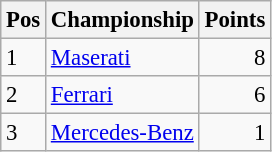<table class="wikitable" style="font-size: 95%;">
<tr>
<th>Pos</th>
<th>Championship</th>
<th>Points</th>
</tr>
<tr>
<td>1</td>
<td> <a href='#'>Maserati</a></td>
<td style="text-align:right">8</td>
</tr>
<tr>
<td>2</td>
<td> <a href='#'>Ferrari</a></td>
<td style="text-align:right">6</td>
</tr>
<tr>
<td>3</td>
<td> <a href='#'>Mercedes-Benz</a></td>
<td style="text-align:right">1</td>
</tr>
</table>
